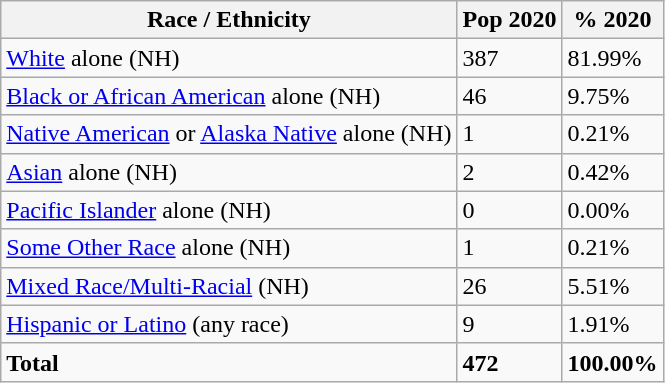<table class="wikitable">
<tr>
<th>Race / Ethnicity</th>
<th>Pop 2020</th>
<th>% 2020</th>
</tr>
<tr>
<td><a href='#'>White</a> alone (NH)</td>
<td>387</td>
<td>81.99%</td>
</tr>
<tr>
<td><a href='#'>Black or African American</a> alone (NH)</td>
<td>46</td>
<td>9.75%</td>
</tr>
<tr>
<td><a href='#'>Native American</a> or <a href='#'>Alaska Native</a> alone (NH)</td>
<td>1</td>
<td>0.21%</td>
</tr>
<tr>
<td><a href='#'>Asian</a> alone (NH)</td>
<td>2</td>
<td>0.42%</td>
</tr>
<tr>
<td><a href='#'>Pacific Islander</a> alone (NH)</td>
<td>0</td>
<td>0.00%</td>
</tr>
<tr>
<td><a href='#'>Some Other Race</a> alone (NH)</td>
<td>1</td>
<td>0.21%</td>
</tr>
<tr>
<td><a href='#'>Mixed Race/Multi-Racial</a> (NH)</td>
<td>26</td>
<td>5.51%</td>
</tr>
<tr>
<td><a href='#'>Hispanic or Latino</a> (any race)</td>
<td>9</td>
<td>1.91%</td>
</tr>
<tr>
<td><strong>Total</strong></td>
<td><strong>472</strong></td>
<td><strong>100.00%</strong></td>
</tr>
</table>
